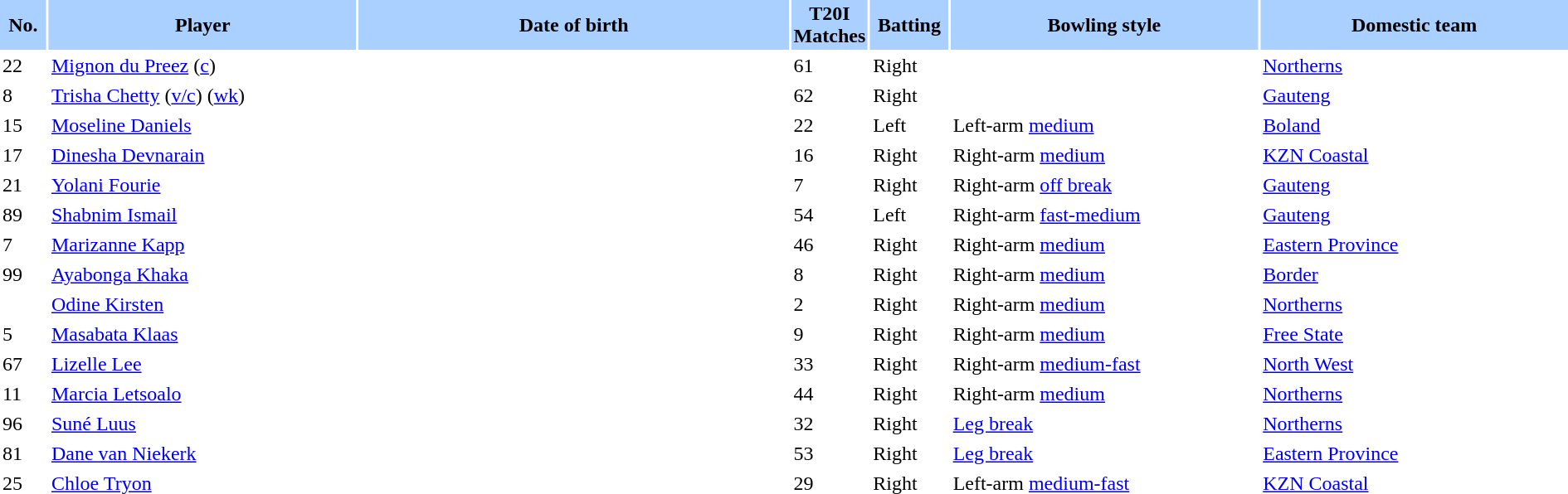<table class="sortable" style="width:100%;" border="0" cellspacing="2" cellpadding="2">
<tr style="background:#aad0ff;">
<th width=3%>No.</th>
<th width=20%>Player</th>
<th width=28%>Date of birth</th>
<th width=3%>T20I Matches</th>
<th width=5%>Batting</th>
<th width=20%>Bowling style</th>
<th width=20%>Domestic team</th>
</tr>
<tr>
<td>22</td>
<td><a href='#'>Mignon du Preez</a> (<a href='#'>c</a>)</td>
<td></td>
<td>61</td>
<td>Right</td>
<td></td>
<td> <a href='#'>Northerns</a></td>
</tr>
<tr>
<td>8</td>
<td><a href='#'>Trisha Chetty</a> (<a href='#'>v/c</a>) (<a href='#'>wk</a>)</td>
<td></td>
<td>62</td>
<td>Right</td>
<td></td>
<td> <a href='#'>Gauteng</a></td>
</tr>
<tr>
<td>15</td>
<td><a href='#'>Moseline Daniels</a></td>
<td></td>
<td>22</td>
<td>Left</td>
<td>Left-arm <a href='#'>medium</a></td>
<td> <a href='#'>Boland</a></td>
</tr>
<tr>
<td>17</td>
<td><a href='#'>Dinesha Devnarain</a></td>
<td></td>
<td>16</td>
<td>Right</td>
<td>Right-arm <a href='#'>medium</a></td>
<td> <a href='#'>KZN Coastal</a></td>
</tr>
<tr>
<td>21</td>
<td><a href='#'>Yolani Fourie</a></td>
<td></td>
<td>7</td>
<td>Right</td>
<td>Right-arm <a href='#'>off break</a></td>
<td> <a href='#'>Gauteng</a></td>
</tr>
<tr>
<td>89</td>
<td><a href='#'>Shabnim Ismail</a></td>
<td></td>
<td>54</td>
<td>Left</td>
<td>Right-arm <a href='#'>fast-medium</a></td>
<td> <a href='#'>Gauteng</a></td>
</tr>
<tr>
<td>7</td>
<td><a href='#'>Marizanne Kapp</a></td>
<td></td>
<td>46</td>
<td>Right</td>
<td>Right-arm <a href='#'>medium</a></td>
<td> <a href='#'>Eastern Province</a></td>
</tr>
<tr>
<td>99</td>
<td><a href='#'>Ayabonga Khaka</a></td>
<td></td>
<td>8</td>
<td>Right</td>
<td>Right-arm <a href='#'>medium</a></td>
<td> <a href='#'>Border</a></td>
</tr>
<tr>
<td></td>
<td><a href='#'>Odine Kirsten</a></td>
<td></td>
<td>2</td>
<td>Right</td>
<td>Right-arm <a href='#'>medium</a></td>
<td> <a href='#'>Northerns</a></td>
</tr>
<tr>
<td>5</td>
<td><a href='#'>Masabata Klaas</a></td>
<td></td>
<td>9</td>
<td>Right</td>
<td>Right-arm <a href='#'>medium</a></td>
<td> <a href='#'>Free State</a></td>
</tr>
<tr>
<td>67</td>
<td><a href='#'>Lizelle Lee</a></td>
<td></td>
<td>33</td>
<td>Right</td>
<td>Right-arm <a href='#'>medium-fast</a></td>
<td> <a href='#'>North West</a></td>
</tr>
<tr>
<td>11</td>
<td><a href='#'>Marcia Letsoalo</a></td>
<td></td>
<td>44</td>
<td>Right</td>
<td>Right-arm <a href='#'>medium</a></td>
<td> <a href='#'>Northerns</a></td>
</tr>
<tr>
<td>96</td>
<td><a href='#'>Suné Luus</a></td>
<td></td>
<td>32</td>
<td>Right</td>
<td><a href='#'>Leg break</a></td>
<td> <a href='#'>Northerns</a></td>
</tr>
<tr>
<td>81</td>
<td><a href='#'>Dane van Niekerk</a></td>
<td></td>
<td>53</td>
<td>Right</td>
<td><a href='#'>Leg break</a></td>
<td> <a href='#'>Eastern Province</a></td>
</tr>
<tr>
<td>25</td>
<td><a href='#'>Chloe Tryon</a></td>
<td></td>
<td>29</td>
<td>Right</td>
<td>Left-arm <a href='#'>medium-fast</a></td>
<td> <a href='#'>KZN Coastal</a></td>
</tr>
</table>
